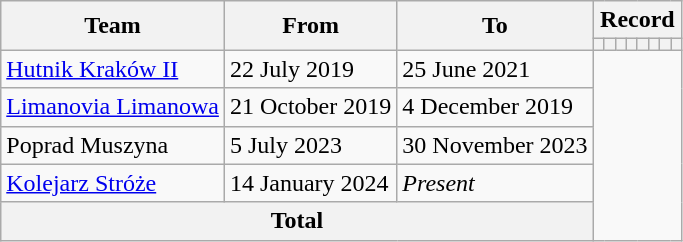<table class="wikitable" style="text-align: center;">
<tr>
<th rowspan="2">Team</th>
<th rowspan="2">From</th>
<th rowspan="2">To</th>
<th colspan="8">Record</th>
</tr>
<tr>
<th></th>
<th></th>
<th></th>
<th></th>
<th></th>
<th></th>
<th></th>
<th></th>
</tr>
<tr>
<td align=left><a href='#'>Hutnik Kraków II</a></td>
<td align=left>22 July 2019</td>
<td align=left>25 June 2021<br></td>
</tr>
<tr>
<td align=left><a href='#'>Limanovia Limanowa</a></td>
<td align=left>21 October 2019</td>
<td align=left>4 December 2019<br></td>
</tr>
<tr>
<td align=left>Poprad Muszyna</td>
<td align=left>5 July 2023</td>
<td align=left>30 November 2023<br></td>
</tr>
<tr>
<td align=left><a href='#'>Kolejarz Stróże</a></td>
<td align=left>14 January 2024</td>
<td align=left><em>Present</em><br></td>
</tr>
<tr>
<th colspan="3">Total<br></th>
</tr>
</table>
